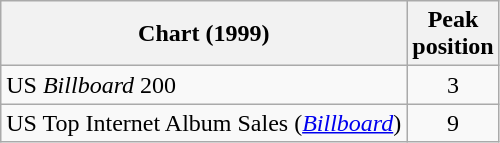<table class="wikitable">
<tr>
<th>Chart (1999)</th>
<th>Peak<br>position</th>
</tr>
<tr>
<td>US <em>Billboard</em> 200</td>
<td align="center">3</td>
</tr>
<tr>
<td>US Top Internet Album Sales (<em><a href='#'>Billboard</a></em>)</td>
<td align="center">9</td>
</tr>
</table>
